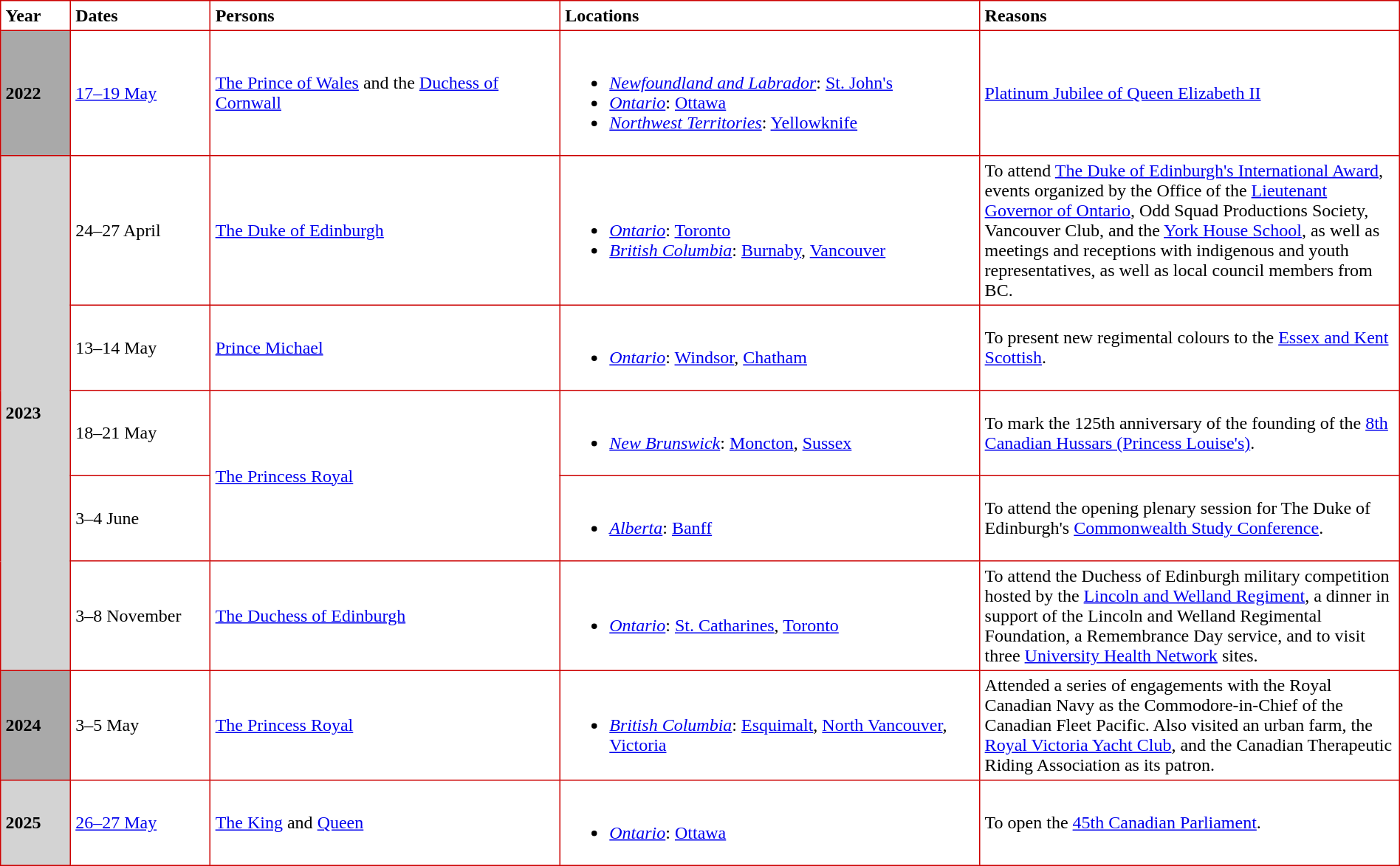<table border="2" cellpadding="4" cellspacing="0" style="margin: 1em 1em 1em 0; background:white; border: 1px #CC0000 solid; border-collapse: collapse; width:100%">
<tr bgcolor="white">
<th width="5%" align="left"><span>Year</span></th>
<th width="10%" align="left"><span>Dates</span></th>
<th width="25%" align="left"><span>Persons</span></th>
<th width="30%" align="left"><span>Locations</span></th>
<th width="30%" align="left"><span>Reasons</span></th>
</tr>
<tr>
<td bgcolor="#A9A9A9"><strong>2022</strong></td>
<td><a href='#'>17–19 May</a></td>
<td><a href='#'>The Prince of Wales</a> and the <a href='#'>Duchess of Cornwall</a></td>
<td>  <br><ul><li><em><a href='#'>Newfoundland and Labrador</a></em>: <a href='#'>St. John's</a></li><li><em><a href='#'>Ontario</a></em>: <a href='#'>Ottawa</a></li><li><em><a href='#'>Northwest Territories</a></em>: <a href='#'>Yellowknife</a></li></ul></td>
<td><a href='#'>Platinum Jubilee of Queen Elizabeth II</a></td>
</tr>
<tr>
<td rowspan="5" bgcolor="#D3D3D3"><strong>2023</strong></td>
<td>24–27 April</td>
<td><a href='#'>The Duke of Edinburgh</a></td>
<td> <br><ul><li><em><a href='#'>Ontario</a></em>: <a href='#'>Toronto</a></li><li><em><a href='#'>British Columbia</a></em>: <a href='#'>Burnaby</a>, <a href='#'>Vancouver</a></li></ul></td>
<td>To attend <a href='#'>The Duke of Edinburgh's International Award</a>, events organized by the Office of the <a href='#'>Lieutenant Governor of Ontario</a>, Odd Squad Productions Society, Vancouver Club, and the <a href='#'>York House School</a>, as well as meetings and receptions with indigenous and youth representatives, as well as local council members from BC.</td>
</tr>
<tr>
<td>13–14 May</td>
<td><a href='#'>Prince Michael</a></td>
<td><br><ul><li><em><a href='#'>Ontario</a></em>: <a href='#'>Windsor</a>, <a href='#'>Chatham</a></li></ul></td>
<td>To present new regimental colours to the <a href='#'>Essex and Kent Scottish</a>.</td>
</tr>
<tr>
<td>18–21 May</td>
<td rowspan="2"><a href='#'>The Princess Royal</a></td>
<td><br><ul><li><em><a href='#'>New Brunswick</a></em>: <a href='#'>Moncton</a>, <a href='#'>Sussex</a></li></ul></td>
<td>To mark the 125th anniversary of the founding of the <a href='#'>8th Canadian Hussars (Princess Louise's)</a>.</td>
</tr>
<tr>
<td>3–4 June</td>
<td><br><ul><li><em><a href='#'>Alberta</a></em>: <a href='#'>Banff</a></li></ul></td>
<td>To attend the opening plenary session for The Duke of Edinburgh's <a href='#'>Commonwealth Study Conference</a>.</td>
</tr>
<tr>
<td>3–8 November</td>
<td><a href='#'>The Duchess of Edinburgh</a></td>
<td><br><ul><li><em><a href='#'>Ontario</a></em>: <a href='#'>St. Catharines</a>, <a href='#'>Toronto</a></li></ul></td>
<td>To attend the Duchess of Edinburgh military competition hosted by the <a href='#'>Lincoln and Welland Regiment</a>, a dinner in support of the Lincoln and Welland Regimental Foundation, a Remembrance Day service, and to visit three <a href='#'>University Health Network</a> sites.</td>
</tr>
<tr>
<td bgcolor="#A9A9A9"><strong>2024</strong></td>
<td>3–5 May</td>
<td><a href='#'>The Princess Royal</a></td>
<td><br><ul><li><em><a href='#'>British Columbia</a></em>: <a href='#'>Esquimalt</a>, <a href='#'>North Vancouver</a>, <a href='#'>Victoria</a></li></ul></td>
<td>Attended a series of engagements with the Royal Canadian Navy as the Commodore-in-Chief of the Canadian Fleet Pacific. Also visited an urban farm, the <a href='#'>Royal Victoria Yacht Club</a>, and the Canadian Therapeutic Riding Association as its patron.</td>
</tr>
<tr>
<td bgcolor="#D3D3D3"><strong>2025</strong></td>
<td><a href='#'>26–27 May</a></td>
<td><a href='#'>The King</a> and <a href='#'>Queen</a></td>
<td><br><ul><li><em><a href='#'>Ontario</a></em>: <a href='#'>Ottawa</a></li></ul></td>
<td>To open the <a href='#'>45th Canadian Parliament</a>.</td>
</tr>
</table>
